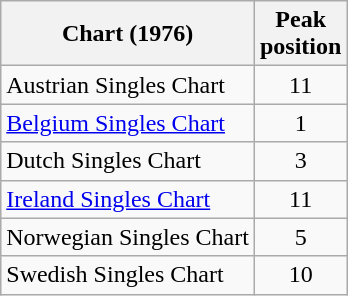<table class="wikitable sortable">
<tr>
<th>Chart (1976)</th>
<th>Peak<br>position</th>
</tr>
<tr>
<td>Austrian Singles Chart</td>
<td style="text-align:center;">11</td>
</tr>
<tr>
<td><a href='#'>Belgium Singles Chart</a></td>
<td style="text-align:center;">1</td>
</tr>
<tr>
<td>Dutch Singles Chart</td>
<td style="text-align:center;">3</td>
</tr>
<tr>
<td><a href='#'>Ireland Singles Chart</a></td>
<td style="text-align:center;">11</td>
</tr>
<tr>
<td>Norwegian Singles Chart</td>
<td style="text-align:center;">5</td>
</tr>
<tr>
<td>Swedish Singles Chart</td>
<td style="text-align:center;">10</td>
</tr>
</table>
